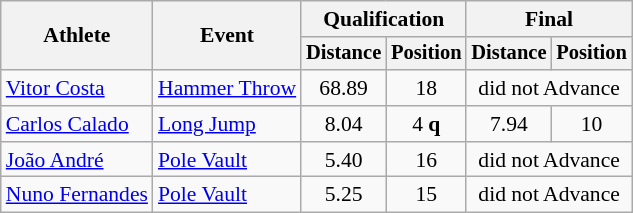<table class=wikitable style="font-size:90%">
<tr>
<th rowspan="2">Athlete</th>
<th rowspan="2">Event</th>
<th colspan="2">Qualification</th>
<th colspan="2">Final</th>
</tr>
<tr style="font-size:95%">
<th>Distance</th>
<th>Position</th>
<th>Distance</th>
<th>Position</th>
</tr>
<tr align=center>
<td align=left><a href='#'>Vitor Costa</a></td>
<td align=left><a href='#'>Hammer Throw</a></td>
<td>68.89</td>
<td>18</td>
<td colspan=2>did not Advance</td>
</tr>
<tr align=center>
<td align=left><a href='#'>Carlos Calado</a></td>
<td align=left><a href='#'>Long Jump</a></td>
<td>8.04</td>
<td>4 <strong>q</strong></td>
<td>7.94</td>
<td>10</td>
</tr>
<tr align=center>
<td align=left><a href='#'>João André</a></td>
<td align=left><a href='#'>Pole Vault</a></td>
<td>5.40</td>
<td>16</td>
<td colspan=2>did not Advance</td>
</tr>
<tr align=center>
<td align=left><a href='#'>Nuno Fernandes</a></td>
<td align=left><a href='#'>Pole Vault</a></td>
<td>5.25</td>
<td>15</td>
<td colspan=2>did not Advance</td>
</tr>
</table>
